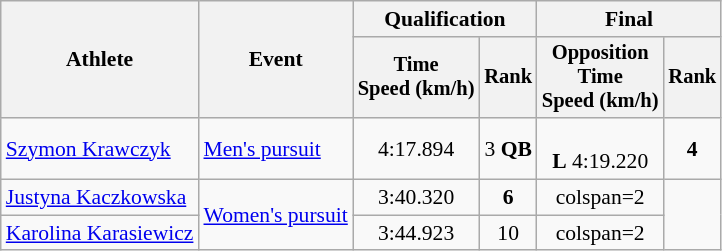<table class="wikitable" style="font-size:90%">
<tr>
<th rowspan="2">Athlete</th>
<th rowspan="2">Event</th>
<th colspan=2>Qualification</th>
<th colspan=2>Final</th>
</tr>
<tr style="font-size:95%">
<th>Time<br>Speed (km/h)</th>
<th>Rank</th>
<th>Opposition<br>Time<br>Speed (km/h)</th>
<th>Rank</th>
</tr>
<tr align=center>
<td align=left><a href='#'>Szymon Krawczyk</a></td>
<td align=left><a href='#'>Men's pursuit</a></td>
<td>4:17.894</td>
<td>3 <strong>QB</strong></td>
<td><br><strong>L</strong> 4:19.220</td>
<td><strong>4</strong></td>
</tr>
<tr align=center>
<td align=left><a href='#'>Justyna Kaczkowska</a></td>
<td align=left rowspan=2><a href='#'>Women's pursuit</a></td>
<td>3:40.320</td>
<td><strong>6</strong></td>
<td>colspan=2 </td>
</tr>
<tr align=center>
<td align=left><a href='#'>Karolina Karasiewicz</a></td>
<td>3:44.923</td>
<td>10</td>
<td>colspan=2 </td>
</tr>
</table>
